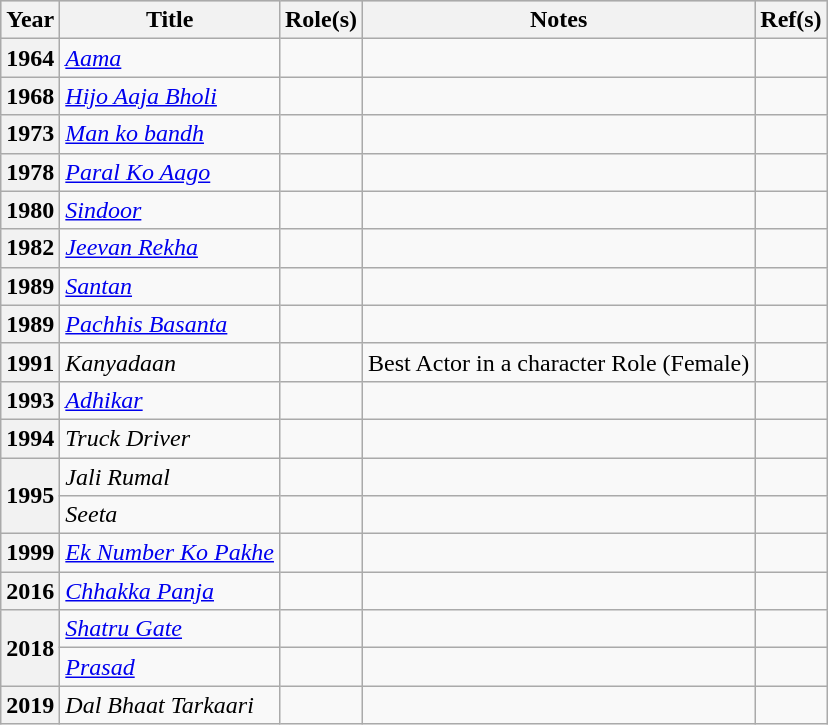<table class="wikitable sortable plainrowheaders">
<tr style="background:#ccc; text-align:center;">
<th scope="col">Year</th>
<th scope="col">Title</th>
<th scope="col">Role(s)</th>
<th scope="col" class="unsortable">Notes</th>
<th scope="col" class="unsortable">Ref(s)</th>
</tr>
<tr>
<th scope="row">1964</th>
<td><em><a href='#'>Aama</a></em></td>
<td></td>
<td></td>
<td style="text-align:center;"></td>
</tr>
<tr>
<th scope="row">1968</th>
<td><em><a href='#'>Hijo Aaja Bholi</a></em></td>
<td></td>
<td></td>
<td></td>
</tr>
<tr>
<th scope="row">1973</th>
<td><em><a href='#'>Man ko bandh</a></em></td>
<td></td>
<td></td>
<td></td>
</tr>
<tr>
<th scope="row">1978</th>
<td><em><a href='#'>Paral Ko Aago</a></em></td>
<td></td>
<td></td>
<td></td>
</tr>
<tr>
<th scope="row">1980</th>
<td><em><a href='#'>Sindoor</a></em></td>
<td></td>
<td></td>
<td></td>
</tr>
<tr>
<th scope="row">1982</th>
<td><em><a href='#'>Jeevan Rekha</a></em></td>
<td></td>
<td></td>
<td></td>
</tr>
<tr>
<th scope="row">1989</th>
<td><em><a href='#'>Santan</a></em></td>
<td></td>
<td></td>
<td></td>
</tr>
<tr>
<th scope="row">1989</th>
<td><em><a href='#'>Pachhis Basanta</a></em></td>
<td></td>
<td></td>
<td></td>
</tr>
<tr>
<th scope="row">1991</th>
<td><em>Kanyadaan</em></td>
<td></td>
<td>Best Actor in a character Role (Female)</td>
<td></td>
</tr>
<tr>
<th scope="row">1993</th>
<td><em><a href='#'>Adhikar</a></em></td>
<td></td>
<td></td>
<td></td>
</tr>
<tr>
<th scope="row">1994</th>
<td><em>Truck Driver</em></td>
<td></td>
<td></td>
<td></td>
</tr>
<tr>
<th scope="row" ! rowspan="2">1995</th>
<td><em>Jali Rumal</em></td>
<td></td>
<td></td>
<td></td>
</tr>
<tr>
<td><em>Seeta</em></td>
<td></td>
<td></td>
<td></td>
</tr>
<tr>
<th scope="row">1999</th>
<td><em><a href='#'>Ek Number Ko Pakhe</a></em></td>
<td></td>
<td></td>
<td></td>
</tr>
<tr>
<th scope="row">2016</th>
<td><em><a href='#'>Chhakka Panja</a></em></td>
<td></td>
<td></td>
<td></td>
</tr>
<tr>
<th rowspan="2" scope="row">2018</th>
<td><em><a href='#'>Shatru Gate</a></em></td>
<td></td>
<td></td>
<td></td>
</tr>
<tr>
<td><em><a href='#'>Prasad</a></em></td>
<td></td>
<td></td>
<td></td>
</tr>
<tr>
<th scope="row">2019</th>
<td><em>Dal Bhaat Tarkaari</em></td>
<td></td>
<td></td>
<td></td>
</tr>
</table>
